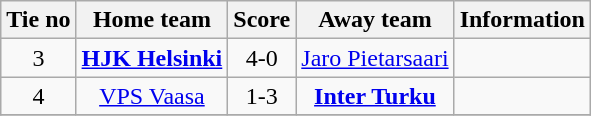<table class="wikitable" style="text-align:center">
<tr>
<th style= width="40px">Tie no</th>
<th style= width="150px">Home team</th>
<th style= width="60px">Score</th>
<th style= width="150px">Away team</th>
<th style= width="30px">Information</th>
</tr>
<tr>
<td>3</td>
<td><strong><a href='#'>HJK Helsinki</a></strong></td>
<td>4-0</td>
<td><a href='#'>Jaro Pietarsaari</a></td>
<td></td>
</tr>
<tr>
<td>4</td>
<td><a href='#'>VPS Vaasa</a></td>
<td>1-3</td>
<td><strong><a href='#'>Inter Turku</a></strong></td>
<td></td>
</tr>
<tr>
</tr>
</table>
